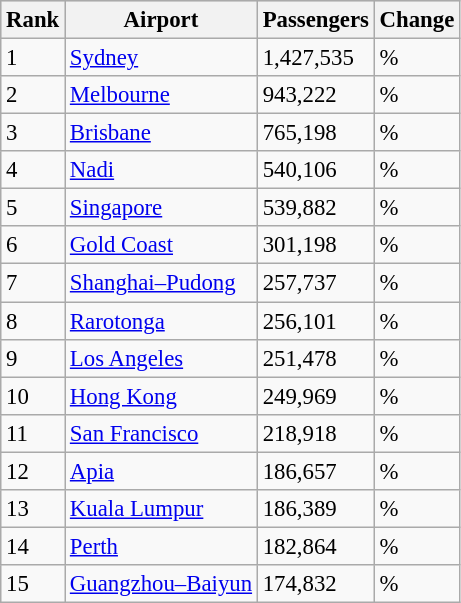<table class="wikitable sortable" style="font-size: 95%;">
<tr style="background:lightgrey;">
<th>Rank</th>
<th>Airport</th>
<th>Passengers</th>
<th>Change</th>
</tr>
<tr>
<td>1</td>
<td><a href='#'>Sydney</a></td>
<td>1,427,535</td>
<td>%</td>
</tr>
<tr>
<td>2</td>
<td><a href='#'>Melbourne</a></td>
<td>943,222</td>
<td>%</td>
</tr>
<tr>
<td>3</td>
<td><a href='#'>Brisbane</a></td>
<td>765,198</td>
<td>%</td>
</tr>
<tr>
<td>4</td>
<td><a href='#'>Nadi</a></td>
<td>540,106</td>
<td>%</td>
</tr>
<tr>
<td>5</td>
<td><a href='#'>Singapore</a></td>
<td>539,882</td>
<td>%</td>
</tr>
<tr>
<td>6</td>
<td><a href='#'>Gold Coast</a></td>
<td>301,198</td>
<td>%</td>
</tr>
<tr>
<td>7</td>
<td><a href='#'>Shanghai–Pudong</a></td>
<td>257,737</td>
<td>%</td>
</tr>
<tr>
<td>8</td>
<td><a href='#'>Rarotonga</a></td>
<td>256,101</td>
<td>%</td>
</tr>
<tr>
<td>9</td>
<td><a href='#'>Los Angeles</a></td>
<td>251,478</td>
<td>%</td>
</tr>
<tr>
<td>10</td>
<td><a href='#'>Hong Kong</a></td>
<td>249,969</td>
<td>%</td>
</tr>
<tr>
<td>11</td>
<td><a href='#'>San Francisco</a></td>
<td>218,918</td>
<td>%</td>
</tr>
<tr>
<td>12</td>
<td><a href='#'>Apia</a></td>
<td>186,657</td>
<td>%</td>
</tr>
<tr>
<td>13</td>
<td><a href='#'>Kuala Lumpur</a></td>
<td>186,389</td>
<td>%</td>
</tr>
<tr>
<td>14</td>
<td><a href='#'>Perth</a></td>
<td>182,864</td>
<td>%</td>
</tr>
<tr>
<td>15</td>
<td><a href='#'>Guangzhou–Baiyun</a></td>
<td>174,832</td>
<td>%</td>
</tr>
</table>
